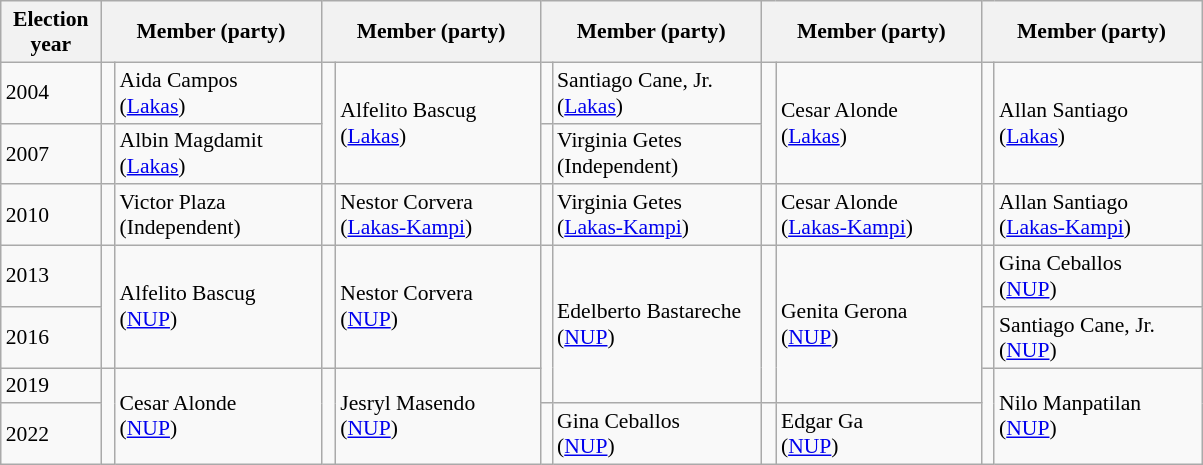<table class=wikitable style="font-size:90%">
<tr>
<th width=60px>Election<br>year</th>
<th colspan=2 width=140px>Member (party)</th>
<th colspan=2 width=140px>Member (party)</th>
<th colspan=2 width=140px>Member (party)</th>
<th colspan=2 width=140px>Member (party)</th>
<th colspan=2 width=140px>Member (party)</th>
</tr>
<tr>
<td>2004</td>
<td bgcolor=></td>
<td>Aida Campos<br>(<a href='#'>Lakas</a>)</td>
<td rowspan=2 bgcolor=></td>
<td rowspan=2>Alfelito Bascug<br>(<a href='#'>Lakas</a>)</td>
<td bgcolor=></td>
<td>Santiago Cane, Jr.<br>(<a href='#'>Lakas</a>)</td>
<td rowspan=2 bgcolor=></td>
<td rowspan=2>Cesar Alonde<br>(<a href='#'>Lakas</a>)</td>
<td rowspan=2 bgcolor=></td>
<td rowspan=2>Allan Santiago<br>(<a href='#'>Lakas</a>)</td>
</tr>
<tr>
<td>2007</td>
<td bgcolor=></td>
<td>Albin Magdamit<br>(<a href='#'>Lakas</a>)</td>
<td bgcolor=></td>
<td>Virginia Getes<br>(Independent)</td>
</tr>
<tr>
<td>2010</td>
<td bgcolor=></td>
<td>Victor Plaza<br>(Independent)</td>
<td bgcolor=></td>
<td>Nestor Corvera<br>(<a href='#'>Lakas-Kampi</a>)</td>
<td bgcolor=></td>
<td>Virginia Getes<br>(<a href='#'>Lakas-Kampi</a>)</td>
<td bgcolor=></td>
<td>Cesar Alonde<br>(<a href='#'>Lakas-Kampi</a>)</td>
<td bgcolor=></td>
<td>Allan Santiago<br>(<a href='#'>Lakas-Kampi</a>)</td>
</tr>
<tr>
<td>2013</td>
<td rowspan=2 bgcolor=></td>
<td rowspan=2>Alfelito Bascug<br>(<a href='#'>NUP</a>)</td>
<td rowspan=2 bgcolor=></td>
<td rowspan=2>Nestor Corvera<br>(<a href='#'>NUP</a>)</td>
<td rowspan=3 bgcolor=></td>
<td rowspan=3>Edelberto Bastareche<br>(<a href='#'>NUP</a>)</td>
<td rowspan=3 bgcolor=></td>
<td rowspan=3>Genita Gerona<br>(<a href='#'>NUP</a>)</td>
<td bgcolor=></td>
<td>Gina Ceballos<br>(<a href='#'>NUP</a>)</td>
</tr>
<tr>
<td>2016</td>
<td bgcolor=></td>
<td>Santiago Cane, Jr.<br>(<a href='#'>NUP</a>)</td>
</tr>
<tr>
<td>2019</td>
<td rowspan=2 bgcolor=></td>
<td rowspan=2>Cesar Alonde<br>(<a href='#'>NUP</a>)</td>
<td rowspan=2 bgcolor=></td>
<td rowspan=2>Jesryl Masendo<br>(<a href='#'>NUP</a>)</td>
<td rowspan=2 bgcolor=></td>
<td rowspan=2>Nilo Manpatilan<br>(<a href='#'>NUP</a>)</td>
</tr>
<tr>
<td>2022</td>
<td bgcolor=></td>
<td>Gina Ceballos<br>(<a href='#'>NUP</a>)</td>
<td bgcolor=></td>
<td>Edgar Ga<br>(<a href='#'>NUP</a>)</td>
</tr>
</table>
